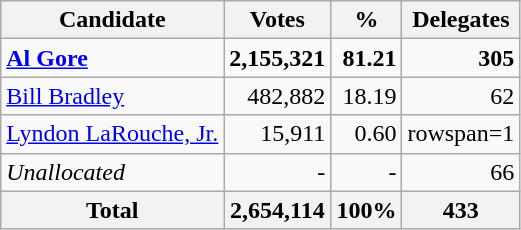<table class="wikitable sortable" style="text-align:right;">
<tr>
<th>Candidate</th>
<th>Votes</th>
<th>%</th>
<th>Delegates</th>
</tr>
<tr>
<td style="text-align:left;" data-sort-value="Gore, Al"><strong><a href='#'>Al Gore</a></strong></td>
<td><strong>2,155,321</strong></td>
<td><strong>81.21</strong></td>
<td><strong>305</strong></td>
</tr>
<tr>
<td style="text-align:left;" data-sort-value="Bradley, Bill"><a href='#'>Bill Bradley</a></td>
<td>482,882</td>
<td>18.19</td>
<td>62</td>
</tr>
<tr>
<td style="text-align:left;" data-sort-value="LaRouche, Jr., Lyndon"><a href='#'>Lyndon LaRouche, Jr.</a></td>
<td>15,911</td>
<td>0.60</td>
<td>rowspan=1 </td>
</tr>
<tr>
<td style="text-align:left;" data-sort-value="ZZZ"><em>Unallocated</em></td>
<td>-</td>
<td>-</td>
<td>66</td>
</tr>
<tr>
<th>Total</th>
<th>2,654,114</th>
<th>100%</th>
<th>433</th>
</tr>
</table>
